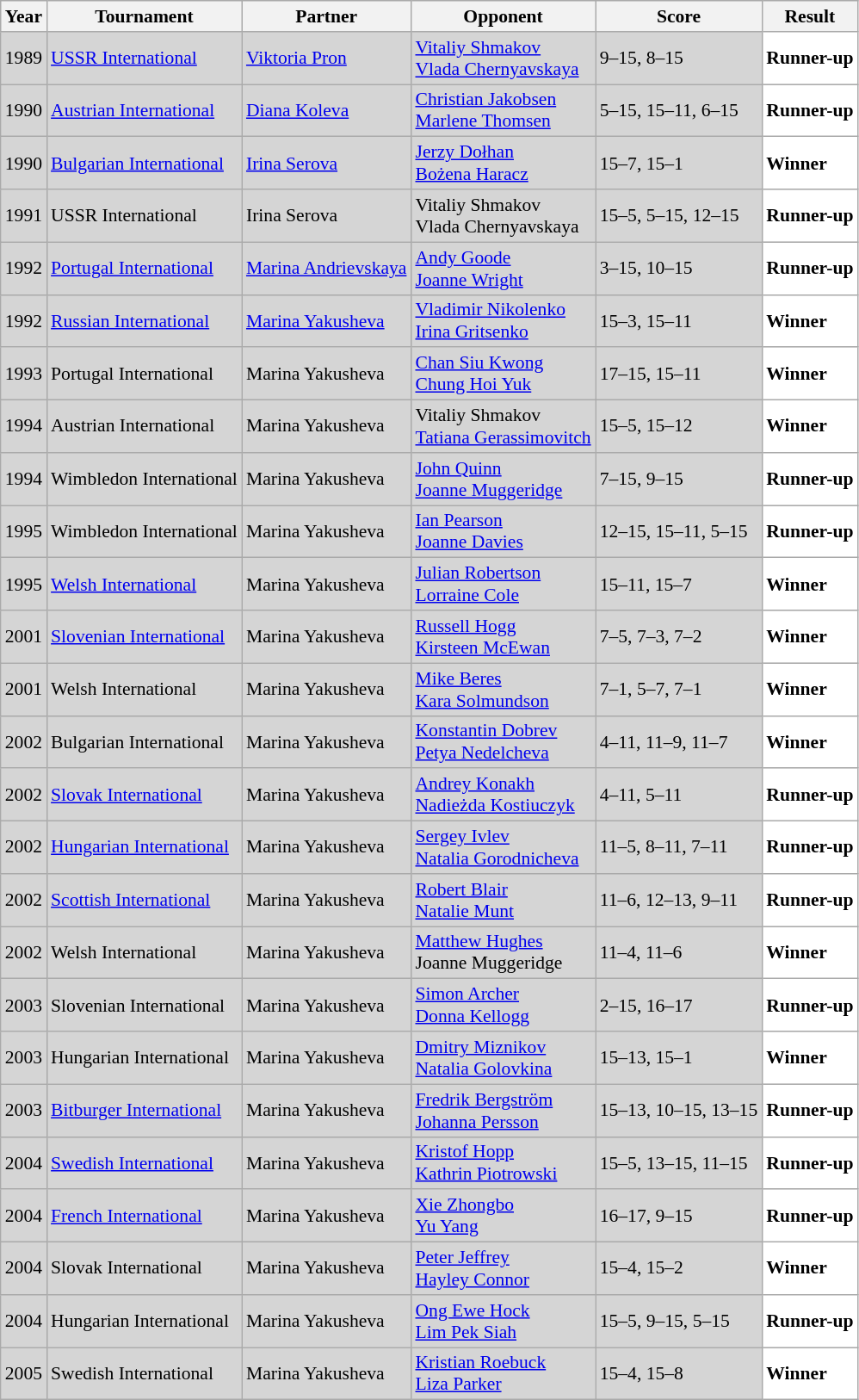<table class="sortable wikitable" style="font-size: 90%;">
<tr>
<th>Year</th>
<th>Tournament</th>
<th>Partner</th>
<th>Opponent</th>
<th>Score</th>
<th>Result</th>
</tr>
<tr style="background:#D5D5D5">
<td align="center">1989</td>
<td align="left"><a href='#'>USSR International</a></td>
<td align="left"> <a href='#'>Viktoria Pron</a></td>
<td align="left"> <a href='#'>Vitaliy Shmakov</a> <br>  <a href='#'>Vlada Chernyavskaya</a></td>
<td align="left">9–15, 8–15</td>
<td style="text-align:left; background:white"> <strong>Runner-up</strong></td>
</tr>
<tr style="background:#D5D5D5">
<td align="center">1990</td>
<td align="left"><a href='#'>Austrian International</a></td>
<td align="left"> <a href='#'>Diana Koleva</a></td>
<td align="left"> <a href='#'>Christian Jakobsen</a> <br>  <a href='#'>Marlene Thomsen</a></td>
<td align="left">5–15, 15–11, 6–15</td>
<td style="text-align:left; background:white"> <strong>Runner-up</strong></td>
</tr>
<tr style="background:#D5D5D5">
<td align="center">1990</td>
<td align="left"><a href='#'>Bulgarian International</a></td>
<td align="left"> <a href='#'>Irina Serova</a></td>
<td align="left"> <a href='#'>Jerzy Dołhan</a> <br>  <a href='#'>Bożena Haracz</a></td>
<td align="left">15–7, 15–1</td>
<td style="text-align:left; background:white"> <strong>Winner</strong></td>
</tr>
<tr style="background:#D5D5D5">
<td align="center">1991</td>
<td align="left">USSR International</td>
<td align="left"> Irina Serova</td>
<td align="left"> Vitaliy Shmakov <br>  Vlada Chernyavskaya</td>
<td align="left">15–5, 5–15, 12–15</td>
<td style="text-align:left; background:white"> <strong>Runner-up</strong></td>
</tr>
<tr style="background:#D5D5D5">
<td align="center">1992</td>
<td align="left"><a href='#'>Portugal International</a></td>
<td align="left"> <a href='#'>Marina Andrievskaya</a></td>
<td align="left"> <a href='#'>Andy Goode</a> <br>  <a href='#'>Joanne Wright</a></td>
<td align="left">3–15, 10–15</td>
<td style="text-align:left; background:white"> <strong>Runner-up</strong></td>
</tr>
<tr style="background:#D5D5D5">
<td align="center">1992</td>
<td align="left"><a href='#'>Russian International</a></td>
<td align="left"> <a href='#'>Marina Yakusheva</a></td>
<td align="left"> <a href='#'>Vladimir Nikolenko</a> <br>  <a href='#'>Irina Gritsenko</a></td>
<td align="left">15–3, 15–11</td>
<td style="text-align:left; background:white"> <strong>Winner</strong></td>
</tr>
<tr style="background:#D5D5D5">
<td align="center">1993</td>
<td align="left">Portugal International</td>
<td align="left"> Marina Yakusheva</td>
<td align="left"> <a href='#'>Chan Siu Kwong</a> <br>  <a href='#'>Chung Hoi Yuk</a></td>
<td align="left">17–15, 15–11</td>
<td style="text-align:left; background:white"> <strong>Winner</strong></td>
</tr>
<tr style="background:#D5D5D5">
<td align="center">1994</td>
<td align="left">Austrian International</td>
<td align="left"> Marina Yakusheva</td>
<td align="left"> Vitaliy Shmakov <br>  <a href='#'>Tatiana Gerassimovitch</a></td>
<td align="left">15–5, 15–12</td>
<td style="text-align:left; background:white"> <strong>Winner</strong></td>
</tr>
<tr style="background:#D5D5D5">
<td align="center">1994</td>
<td align="left">Wimbledon International</td>
<td align="left"> Marina Yakusheva</td>
<td align="left"> <a href='#'>John Quinn</a> <br>  <a href='#'>Joanne Muggeridge</a></td>
<td align="left">7–15, 9–15</td>
<td style="text-align:left; background:white"> <strong>Runner-up</strong></td>
</tr>
<tr style="background:#D5D5D5">
<td align="center">1995</td>
<td align="left">Wimbledon International</td>
<td align="left"> Marina Yakusheva</td>
<td align="left"> <a href='#'>Ian Pearson</a> <br>  <a href='#'>Joanne Davies</a></td>
<td align="left">12–15, 15–11, 5–15</td>
<td style="text-align:left; background:white"> <strong>Runner-up</strong></td>
</tr>
<tr style="background:#D5D5D5">
<td align="center">1995</td>
<td align="left"><a href='#'>Welsh International</a></td>
<td align="left"> Marina Yakusheva</td>
<td align="left"> <a href='#'>Julian Robertson</a> <br>  <a href='#'>Lorraine Cole</a></td>
<td align="left">15–11, 15–7</td>
<td style="text-align:left; background:white"> <strong>Winner</strong></td>
</tr>
<tr style="background:#D5D5D5">
<td align="center">2001</td>
<td align="left"><a href='#'>Slovenian International</a></td>
<td align="left"> Marina Yakusheva</td>
<td align="left"> <a href='#'>Russell Hogg</a> <br>  <a href='#'>Kirsteen McEwan</a></td>
<td align="left">7–5, 7–3, 7–2</td>
<td style="text-align:left; background:white"> <strong>Winner</strong></td>
</tr>
<tr style="background:#D5D5D5">
<td align="center">2001</td>
<td align="left">Welsh International</td>
<td align="left"> Marina Yakusheva</td>
<td align="left"> <a href='#'>Mike Beres</a> <br>  <a href='#'>Kara Solmundson</a></td>
<td align="left">7–1, 5–7, 7–1</td>
<td style="text-align:left; background:white"> <strong>Winner</strong></td>
</tr>
<tr style="background:#D5D5D5">
<td align="center">2002</td>
<td align="left">Bulgarian International</td>
<td align="left"> Marina Yakusheva</td>
<td align="left"> <a href='#'>Konstantin Dobrev</a> <br>  <a href='#'>Petya Nedelcheva</a></td>
<td align="left">4–11, 11–9, 11–7</td>
<td style="text-align:left; background:white"> <strong>Winner</strong></td>
</tr>
<tr style="background:#D5D5D5">
<td align="center">2002</td>
<td align="left"><a href='#'>Slovak International</a></td>
<td align="left"> Marina Yakusheva</td>
<td align="left"> <a href='#'>Andrey Konakh</a> <br>  <a href='#'>Nadieżda Kostiuczyk</a></td>
<td align="left">4–11, 5–11</td>
<td style="text-align:left; background:white"> <strong>Runner-up</strong></td>
</tr>
<tr style="background:#D5D5D5">
<td align="center">2002</td>
<td align="left"><a href='#'>Hungarian International</a></td>
<td align="left"> Marina Yakusheva</td>
<td align="left"> <a href='#'>Sergey Ivlev</a> <br>  <a href='#'>Natalia Gorodnicheva</a></td>
<td align="left">11–5, 8–11, 7–11</td>
<td style="text-align:left; background:white"> <strong>Runner-up</strong></td>
</tr>
<tr style="background:#D5D5D5">
<td align="center">2002</td>
<td align="left"><a href='#'>Scottish International</a></td>
<td align="left"> Marina Yakusheva</td>
<td align="left"> <a href='#'>Robert Blair</a> <br>  <a href='#'>Natalie Munt</a></td>
<td align="left">11–6, 12–13, 9–11</td>
<td style="text-align:left; background:white"> <strong>Runner-up</strong></td>
</tr>
<tr style="background:#D5D5D5">
<td align="center">2002</td>
<td align="left">Welsh International</td>
<td align="left"> Marina Yakusheva</td>
<td align="left"> <a href='#'>Matthew Hughes</a> <br>  Joanne Muggeridge</td>
<td align="left">11–4, 11–6</td>
<td style="text-align:left; background:white"> <strong>Winner</strong></td>
</tr>
<tr style="background:#D5D5D5">
<td align="center">2003</td>
<td align="left">Slovenian International</td>
<td align="left"> Marina Yakusheva</td>
<td align="left"> <a href='#'>Simon Archer</a> <br>  <a href='#'>Donna Kellogg</a></td>
<td align="left">2–15, 16–17</td>
<td style="text-align:left; background:white"> <strong>Runner-up</strong></td>
</tr>
<tr style="background:#D5D5D5">
<td align="center">2003</td>
<td align="left">Hungarian International</td>
<td align="left"> Marina Yakusheva</td>
<td align="left"> <a href='#'>Dmitry Miznikov</a> <br>  <a href='#'>Natalia Golovkina</a></td>
<td align="left">15–13, 15–1</td>
<td style="text-align:left; background:white"> <strong>Winner</strong></td>
</tr>
<tr style="background:#D5D5D5">
<td align="center">2003</td>
<td align="left"><a href='#'>Bitburger International</a></td>
<td align="left"> Marina Yakusheva</td>
<td align="left"> <a href='#'>Fredrik Bergström</a> <br>  <a href='#'>Johanna Persson</a></td>
<td align="left">15–13, 10–15, 13–15</td>
<td style="text-align:left; background:white"> <strong>Runner-up</strong></td>
</tr>
<tr style="background:#D5D5D5">
<td align="center">2004</td>
<td align="left"><a href='#'>Swedish International</a></td>
<td align="left"> Marina Yakusheva</td>
<td align="left"> <a href='#'>Kristof Hopp</a> <br>  <a href='#'>Kathrin Piotrowski</a></td>
<td align="left">15–5, 13–15, 11–15</td>
<td style="text-align:left; background:white"> <strong>Runner-up</strong></td>
</tr>
<tr style="background:#D5D5D5">
<td align="center">2004</td>
<td align="left"><a href='#'>French International</a></td>
<td align="left"> Marina Yakusheva</td>
<td align="left"> <a href='#'>Xie Zhongbo</a> <br>  <a href='#'>Yu Yang</a></td>
<td align="left">16–17, 9–15</td>
<td style="text-align:left; background:white"> <strong>Runner-up</strong></td>
</tr>
<tr style="background:#D5D5D5">
<td align="center">2004</td>
<td align="left">Slovak International</td>
<td align="left"> Marina Yakusheva</td>
<td align="left"> <a href='#'>Peter Jeffrey</a> <br>  <a href='#'>Hayley Connor</a></td>
<td align="left">15–4, 15–2</td>
<td style="text-align:left; background:white"> <strong>Winner</strong></td>
</tr>
<tr style="background:#D5D5D5">
<td align="center">2004</td>
<td align="left">Hungarian International</td>
<td align="left"> Marina Yakusheva</td>
<td align="left"> <a href='#'>Ong Ewe Hock</a> <br>  <a href='#'>Lim Pek Siah</a></td>
<td align="left">15–5, 9–15, 5–15</td>
<td style="text-align:left; background:white"> <strong>Runner-up</strong></td>
</tr>
<tr style="background:#D5D5D5">
<td align="center">2005</td>
<td align="left">Swedish International</td>
<td align="left"> Marina Yakusheva</td>
<td align="left"> <a href='#'>Kristian Roebuck</a> <br>  <a href='#'>Liza Parker</a></td>
<td align="left">15–4, 15–8</td>
<td style="text-align:left; background:white"> <strong>Winner</strong></td>
</tr>
</table>
